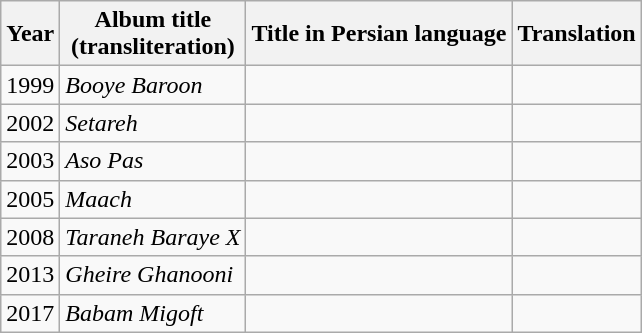<table class="wikitable">
<tr>
<th>Year</th>
<th>Album title <br>(transliteration)</th>
<th>Title in Persian language</th>
<th>Translation</th>
</tr>
<tr>
<td>1999</td>
<td><em>Booye Baroon</em></td>
<td></td>
<td></td>
</tr>
<tr>
<td>2002</td>
<td><em>Setareh</em></td>
<td></td>
<td></td>
</tr>
<tr>
<td>2003</td>
<td><em>Aso Pas</em></td>
<td></td>
<td></td>
</tr>
<tr>
<td>2005</td>
<td><em>Maach</em></td>
<td></td>
<td></td>
</tr>
<tr>
<td>2008</td>
<td><em>Taraneh Baraye X</em></td>
<td></td>
<td></td>
</tr>
<tr>
<td>2013</td>
<td><em>Gheire Ghanooni</em></td>
<td></td>
<td></td>
</tr>
<tr>
<td>2017</td>
<td><em>Babam Migoft</em></td>
<td></td>
<td></td>
</tr>
</table>
